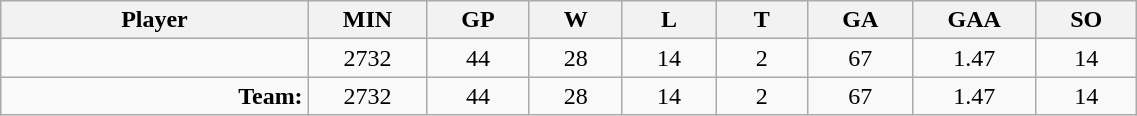<table class="wikitable sortable" width="60%">
<tr>
<th bgcolor="#DDDDFF" width="10%">Player</th>
<th width="3%" bgcolor="#DDDDFF" title="Minutes played">MIN</th>
<th width="3%" bgcolor="#DDDDFF" title="Games played in">GP</th>
<th width="3%" bgcolor="#DDDDFF" title="Wins">W</th>
<th width="3%" bgcolor="#DDDDFF"title="Losses">L</th>
<th width="3%" bgcolor="#DDDDFF" title="Ties">T</th>
<th width="3%" bgcolor="#DDDDFF" title="Goals against">GA</th>
<th width="3%" bgcolor="#DDDDFF" title="Goals against average">GAA</th>
<th width="3%" bgcolor="#DDDDFF"title="Shut-outs">SO</th>
</tr>
<tr align="center">
<td align="right"></td>
<td>2732</td>
<td>44</td>
<td>28</td>
<td>14</td>
<td>2</td>
<td>67</td>
<td>1.47</td>
<td>14</td>
</tr>
<tr align="center">
<td align="right"><strong>Team:</strong></td>
<td>2732</td>
<td>44</td>
<td>28</td>
<td>14</td>
<td>2</td>
<td>67</td>
<td>1.47</td>
<td>14</td>
</tr>
</table>
